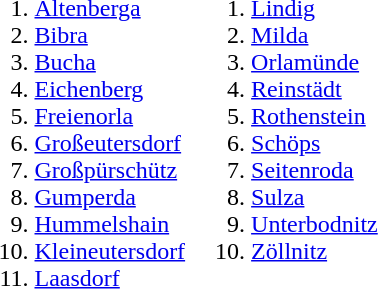<table>
<tr>
<td><br><ol><li><a href='#'>Altenberga</a></li><li><a href='#'>Bibra</a></li><li><a href='#'>Bucha</a></li><li><a href='#'>Eichenberg</a></li><li><a href='#'>Freienorla</a></li><li><a href='#'>Großeutersdorf</a></li><li><a href='#'>Großpürschütz</a></li><li><a href='#'>Gumperda</a></li><li><a href='#'>Hummelshain</a></li><li><a href='#'>Kleineutersdorf</a></li><li><a href='#'>Laasdorf</a></li></ol></td>
<td valign=top><br><ol>
<li><a href='#'>Lindig</a> 
<li><a href='#'>Milda</a> 
<li><a href='#'>Orlamünde</a>
<li><a href='#'>Reinstädt</a> 
<li><a href='#'>Rothenstein</a> 
<li><a href='#'>Schöps</a>
<li><a href='#'>Seitenroda</a>
<li><a href='#'>Sulza</a> 
<li><a href='#'>Unterbodnitz</a> 
<li><a href='#'>Zöllnitz</a> 
</ol></td>
</tr>
</table>
